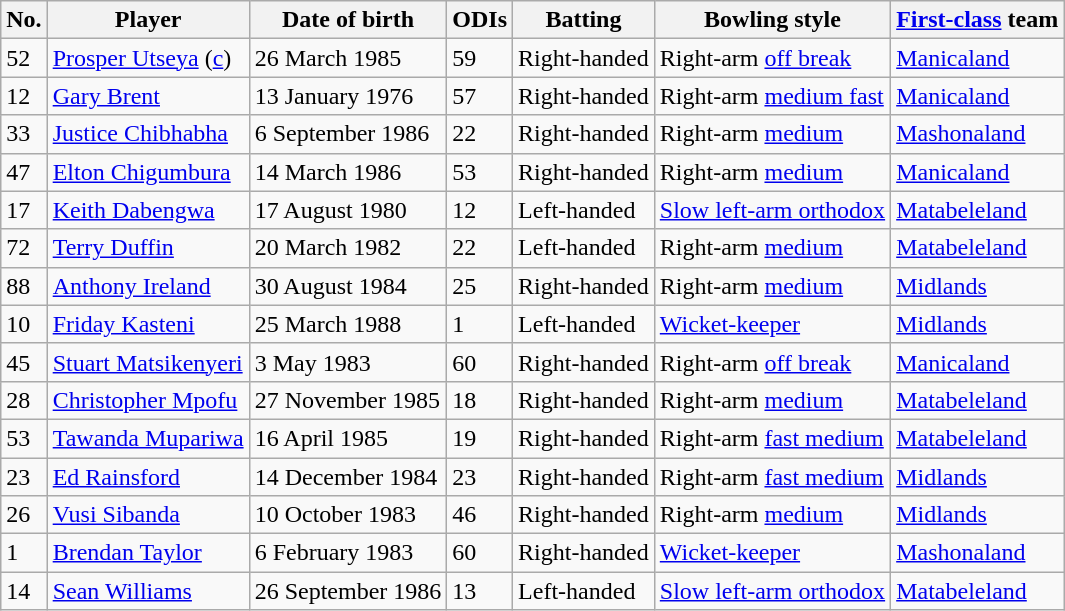<table class="wikitable">
<tr>
<th>No.</th>
<th>Player</th>
<th>Date of birth</th>
<th>ODIs</th>
<th>Batting</th>
<th>Bowling style</th>
<th><a href='#'>First-class</a> team</th>
</tr>
<tr>
<td>52</td>
<td><a href='#'>Prosper Utseya</a> (<a href='#'>c</a>)</td>
<td>26 March 1985</td>
<td>59</td>
<td>Right-handed</td>
<td>Right-arm <a href='#'>off break</a></td>
<td><a href='#'>Manicaland</a></td>
</tr>
<tr>
<td>12</td>
<td><a href='#'>Gary Brent</a></td>
<td>13 January 1976</td>
<td>57</td>
<td>Right-handed</td>
<td>Right-arm <a href='#'>medium fast</a></td>
<td><a href='#'>Manicaland</a></td>
</tr>
<tr>
<td>33</td>
<td><a href='#'>Justice Chibhabha</a></td>
<td>6 September 1986</td>
<td>22</td>
<td>Right-handed</td>
<td>Right-arm <a href='#'>medium</a></td>
<td><a href='#'>Mashonaland</a></td>
</tr>
<tr>
<td>47</td>
<td><a href='#'>Elton Chigumbura</a></td>
<td>14 March 1986</td>
<td>53</td>
<td>Right-handed</td>
<td>Right-arm <a href='#'>medium</a></td>
<td><a href='#'>Manicaland</a></td>
</tr>
<tr>
<td>17</td>
<td><a href='#'>Keith Dabengwa</a></td>
<td>17 August 1980</td>
<td>12</td>
<td>Left-handed</td>
<td><a href='#'>Slow left-arm orthodox</a></td>
<td><a href='#'>Matabeleland</a></td>
</tr>
<tr>
<td>72</td>
<td><a href='#'>Terry Duffin</a></td>
<td>20 March 1982</td>
<td>22</td>
<td>Left-handed</td>
<td>Right-arm <a href='#'>medium</a></td>
<td><a href='#'>Matabeleland</a></td>
</tr>
<tr>
<td>88</td>
<td><a href='#'>Anthony Ireland</a></td>
<td>30 August 1984</td>
<td>25</td>
<td>Right-handed</td>
<td>Right-arm <a href='#'>medium</a></td>
<td><a href='#'>Midlands</a></td>
</tr>
<tr>
<td>10</td>
<td><a href='#'>Friday Kasteni</a></td>
<td>25 March 1988</td>
<td>1</td>
<td>Left-handed</td>
<td><a href='#'>Wicket-keeper</a></td>
<td><a href='#'>Midlands</a></td>
</tr>
<tr>
<td>45</td>
<td><a href='#'>Stuart Matsikenyeri</a></td>
<td>3 May 1983</td>
<td>60</td>
<td>Right-handed</td>
<td>Right-arm <a href='#'>off break</a></td>
<td><a href='#'>Manicaland</a></td>
</tr>
<tr>
<td>28</td>
<td><a href='#'>Christopher Mpofu</a></td>
<td>27 November 1985</td>
<td>18</td>
<td>Right-handed</td>
<td>Right-arm <a href='#'>medium</a></td>
<td><a href='#'>Matabeleland</a></td>
</tr>
<tr>
<td>53</td>
<td><a href='#'>Tawanda Mupariwa</a></td>
<td>16 April 1985</td>
<td>19</td>
<td>Right-handed</td>
<td>Right-arm <a href='#'>fast medium</a></td>
<td><a href='#'>Matabeleland</a></td>
</tr>
<tr>
<td>23</td>
<td><a href='#'>Ed Rainsford</a></td>
<td>14 December 1984</td>
<td>23</td>
<td>Right-handed</td>
<td>Right-arm <a href='#'>fast medium</a></td>
<td><a href='#'>Midlands</a></td>
</tr>
<tr>
<td>26</td>
<td><a href='#'>Vusi Sibanda</a></td>
<td>10 October 1983</td>
<td>46</td>
<td>Right-handed</td>
<td>Right-arm <a href='#'>medium</a></td>
<td><a href='#'>Midlands</a></td>
</tr>
<tr>
<td>1</td>
<td><a href='#'>Brendan Taylor</a></td>
<td>6 February 1983</td>
<td>60</td>
<td>Right-handed</td>
<td><a href='#'>Wicket-keeper</a></td>
<td><a href='#'>Mashonaland</a></td>
</tr>
<tr>
<td>14</td>
<td><a href='#'>Sean Williams</a></td>
<td>26 September 1986</td>
<td>13</td>
<td>Left-handed</td>
<td><a href='#'>Slow left-arm orthodox</a></td>
<td><a href='#'>Matabeleland</a></td>
</tr>
</table>
